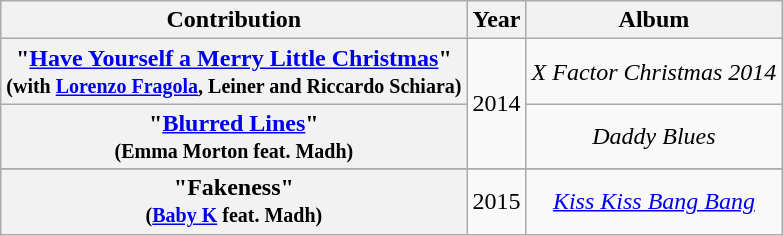<table class="wikitable plainrowheaders" style="text-align:center;" border="1">
<tr>
<th scope="col">Contribution</th>
<th scope="col">Year</th>
<th scope="col">Album</th>
</tr>
<tr>
<th scope="row">"<a href='#'>Have Yourself a Merry Little Christmas</a>"<br><small>(with <a href='#'>Lorenzo Fragola</a>, Leiner and Riccardo Schiara)</small></th>
<td rowspan="2">2014</td>
<td><em>X Factor Christmas 2014</em></td>
</tr>
<tr>
<th scope="row">"<a href='#'>Blurred Lines</a>"<br><small>(Emma Morton feat. Madh)</small></th>
<td><em>Daddy Blues</em></td>
</tr>
<tr>
</tr>
<tr>
<th scope="row">"Fakeness"<br><small>(<a href='#'>Baby K</a> feat. Madh)</small></th>
<td rowspan="1">2015</td>
<td><em><a href='#'>Kiss Kiss Bang Bang</a></em></td>
</tr>
</table>
